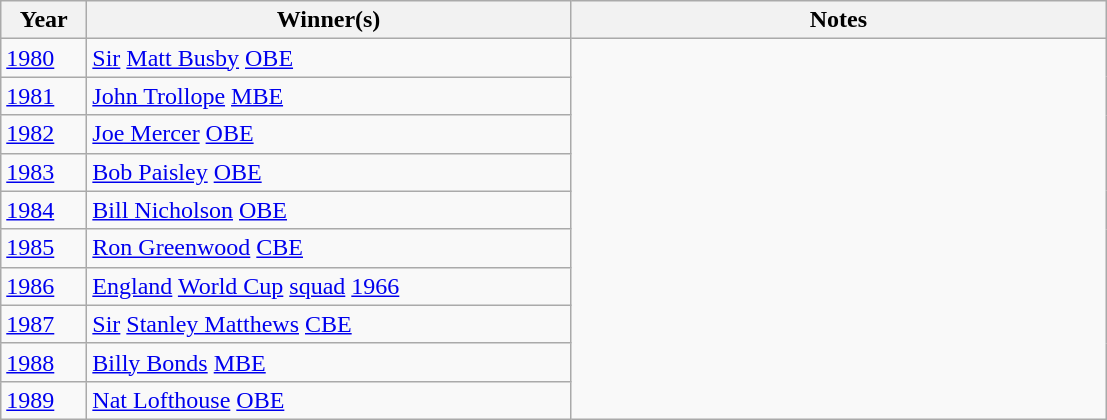<table class="wikitable">
<tr>
<th>Year</th>
<th>Winner(s)</th>
<th width="350px">Notes</th>
</tr>
<tr>
<td width="50px"><a href='#'>1980</a></td>
<td width="315px"> <a href='#'>Sir</a> <a href='#'>Matt Busby</a> <a href='#'>OBE</a></td>
</tr>
<tr>
<td width="50px"><a href='#'>1981</a></td>
<td width="315px"> <a href='#'>John Trollope</a> <a href='#'>MBE</a></td>
</tr>
<tr>
<td width="50px"><a href='#'>1982</a></td>
<td width="315px"> <a href='#'>Joe Mercer</a> <a href='#'>OBE</a></td>
</tr>
<tr>
<td width="50px"><a href='#'>1983</a></td>
<td width="315px"> <a href='#'>Bob Paisley</a> <a href='#'>OBE</a></td>
</tr>
<tr>
<td width="50px"><a href='#'>1984</a></td>
<td width="315px"> <a href='#'>Bill Nicholson</a> <a href='#'>OBE</a></td>
</tr>
<tr>
<td width="50px"><a href='#'>1985</a></td>
<td width="315px"> <a href='#'>Ron Greenwood</a> <a href='#'>CBE</a></td>
</tr>
<tr>
<td width="50px"><a href='#'>1986</a></td>
<td width="315px"> <a href='#'>England</a> <a href='#'>World Cup</a> <a href='#'>squad</a> <a href='#'>1966</a></td>
</tr>
<tr>
<td width="50px"><a href='#'>1987</a></td>
<td width="315px"> <a href='#'>Sir</a> <a href='#'>Stanley Matthews</a> <a href='#'>CBE</a></td>
</tr>
<tr>
<td width="50px"><a href='#'>1988</a></td>
<td width="315px"> <a href='#'>Billy Bonds</a> <a href='#'>MBE</a></td>
</tr>
<tr>
<td width="50px"><a href='#'>1989</a></td>
<td width="315px"> <a href='#'>Nat Lofthouse</a> <a href='#'>OBE</a></td>
</tr>
</table>
